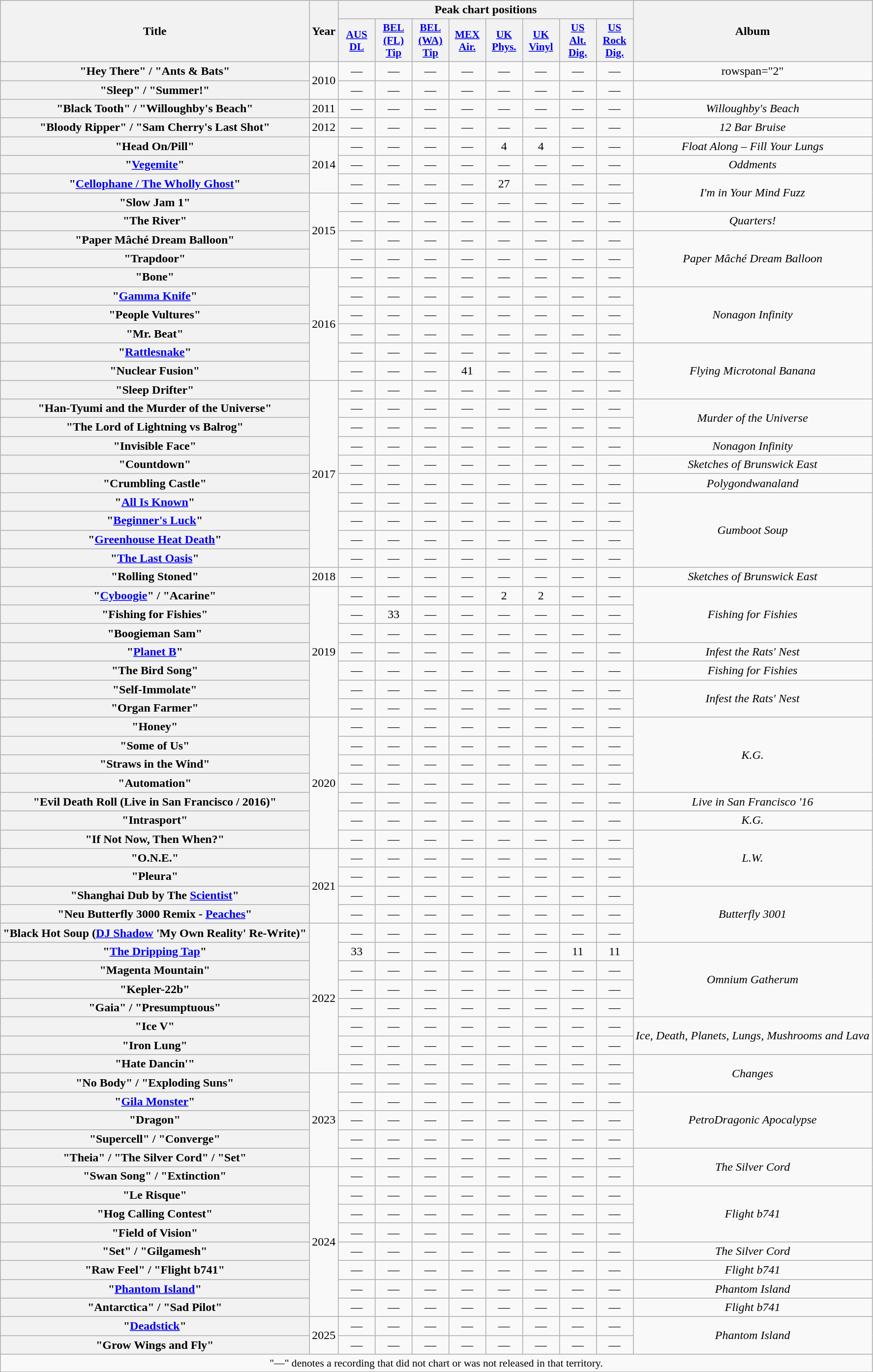<table class="wikitable plainrowheaders" style="text-align:center;">
<tr>
<th scope="col" rowspan="2">Title</th>
<th scope="col" rowspan="2">Year</th>
<th scope="col" colspan="8">Peak chart positions</th>
<th scope="col" rowspan="2">Album</th>
</tr>
<tr>
<th scope="col" style="width:3em; font-size:90%;"><a href='#'>AUS<br>DL</a><br></th>
<th scope="col" style="width:3em; font-size:90%;"><a href='#'>BEL<br>(FL)<br>Tip</a><br></th>
<th scope="col" style="width:3em; font-size:90%;"><a href='#'>BEL<br>(WA)<br>Tip</a><br></th>
<th scope="col" style="width:3em; font-size:90%;"><a href='#'>MEX<br>Air.</a><br></th>
<th scope="col" style="width:3em; font-size:90%;"><a href='#'>UK<br>Phys.</a><br></th>
<th scope="col" style="width:3em; font-size:90%;"><a href='#'>UK<br>Vinyl</a><br></th>
<th scope="col" style="width:3em; font-size:90%;"><a href='#'>US<br>Alt.<br>Dig.</a><br></th>
<th scope="col" style="width:3em; font-size:90%;"><a href='#'>US<br>Rock<br>Dig.</a><br></th>
</tr>
<tr>
<th scope="row">"Hey There" / "Ants & Bats"</th>
<td rowspan="2">2010</td>
<td>—</td>
<td>—</td>
<td>—</td>
<td>—</td>
<td>—</td>
<td>—</td>
<td>—</td>
<td>—</td>
<td>rowspan="2" </td>
</tr>
<tr>
<th scope="row">"Sleep" / "Summer!"</th>
<td>—</td>
<td>—</td>
<td>—</td>
<td>—</td>
<td>—</td>
<td>—</td>
<td>—</td>
<td>—</td>
</tr>
<tr>
<th scope="row">"Black Tooth" / "Willoughby's Beach"</th>
<td>2011</td>
<td>—</td>
<td>—</td>
<td>—</td>
<td>—</td>
<td>—</td>
<td>—</td>
<td>—</td>
<td>—</td>
<td><em>Willoughby's Beach</em></td>
</tr>
<tr>
<th scope="row">"Bloody Ripper" / "Sam Cherry's Last Shot"</th>
<td>2012</td>
<td>—</td>
<td>—</td>
<td>—</td>
<td>—</td>
<td>—</td>
<td>—</td>
<td>—</td>
<td>—</td>
<td><em>12 Bar Bruise</em></td>
</tr>
<tr>
<th scope="row">"Head On/Pill"</th>
<td rowspan="3">2014</td>
<td>—</td>
<td>—</td>
<td>—</td>
<td>—</td>
<td>4</td>
<td>4</td>
<td>—</td>
<td>—</td>
<td><em>Float Along – Fill Your Lungs</em></td>
</tr>
<tr>
<th scope="row">"<a href='#'>Vegemite</a>"</th>
<td>—</td>
<td>—</td>
<td>—</td>
<td>—</td>
<td>—</td>
<td>—</td>
<td>—</td>
<td>—</td>
<td><em>Oddments</em></td>
</tr>
<tr>
<th scope="row">"<a href='#'>Cellophane / The Wholly Ghost</a>"</th>
<td>—</td>
<td>—</td>
<td>—</td>
<td>—</td>
<td>27</td>
<td>—</td>
<td>—</td>
<td>—</td>
<td rowspan="2"><em>I'm in Your Mind Fuzz</em></td>
</tr>
<tr>
<th scope="row">"Slow Jam 1"</th>
<td rowspan="4">2015</td>
<td>—</td>
<td>—</td>
<td>—</td>
<td>—</td>
<td>—</td>
<td>—</td>
<td>—</td>
<td>—</td>
</tr>
<tr>
<th scope="row">"The River"</th>
<td>—</td>
<td>—</td>
<td>—</td>
<td>—</td>
<td>—</td>
<td>—</td>
<td>—</td>
<td>—</td>
<td><em>Quarters!</em></td>
</tr>
<tr>
<th scope="row">"Paper Mâché Dream Balloon"</th>
<td>—</td>
<td>—</td>
<td>—</td>
<td>—</td>
<td>—</td>
<td>—</td>
<td>—</td>
<td>—</td>
<td rowspan="3"><em>Paper Mâché Dream Balloon</em></td>
</tr>
<tr>
<th scope="row">"Trapdoor"</th>
<td>—</td>
<td>—</td>
<td>—</td>
<td>—</td>
<td>—</td>
<td>—</td>
<td>—</td>
<td>—</td>
</tr>
<tr>
<th scope="row">"Bone"</th>
<td rowspan="6">2016</td>
<td>—</td>
<td>—</td>
<td>—</td>
<td>—</td>
<td>—</td>
<td>—</td>
<td>—</td>
<td>—</td>
</tr>
<tr>
<th scope="row">"<a href='#'>Gamma Knife</a>"</th>
<td>—</td>
<td>—</td>
<td>—</td>
<td>—</td>
<td>—</td>
<td>—</td>
<td>—</td>
<td>—</td>
<td rowspan="3"><em>Nonagon Infinity</em></td>
</tr>
<tr>
<th scope="row">"People Vultures"</th>
<td>—</td>
<td>—</td>
<td>—</td>
<td>—</td>
<td>—</td>
<td>—</td>
<td>—</td>
<td>—</td>
</tr>
<tr>
<th scope="row">"Mr. Beat"</th>
<td>—</td>
<td>—</td>
<td>—</td>
<td>—</td>
<td>—</td>
<td>—</td>
<td>—</td>
<td>—</td>
</tr>
<tr>
<th scope="row">"<a href='#'>Rattlesnake</a>"</th>
<td>—</td>
<td>—</td>
<td>—</td>
<td>—</td>
<td>—</td>
<td>—</td>
<td>—</td>
<td>—</td>
<td rowspan="3"><em>Flying Microtonal Banana</em></td>
</tr>
<tr>
<th scope="row">"Nuclear Fusion"</th>
<td>—</td>
<td>—</td>
<td>—</td>
<td>41</td>
<td>—</td>
<td>—</td>
<td>—</td>
<td>—</td>
</tr>
<tr>
<th scope="row">"Sleep Drifter"</th>
<td rowspan="10">2017</td>
<td>—</td>
<td>—</td>
<td>—</td>
<td>—</td>
<td>—</td>
<td>—</td>
<td>—</td>
<td>—</td>
</tr>
<tr>
<th scope="row">"Han-Tyumi and the Murder of the Universe"</th>
<td>—</td>
<td>—</td>
<td>—</td>
<td>—</td>
<td>—</td>
<td>—</td>
<td>—</td>
<td>—</td>
<td rowspan="2"><em>Murder of the Universe</em></td>
</tr>
<tr>
<th scope="row">"The Lord of Lightning vs Balrog"</th>
<td>—</td>
<td>—</td>
<td>—</td>
<td>—</td>
<td>—</td>
<td>—</td>
<td>—</td>
<td>—</td>
</tr>
<tr>
<th scope="row">"Invisible Face"</th>
<td>—</td>
<td>—</td>
<td>—</td>
<td>—</td>
<td>—</td>
<td>—</td>
<td>—</td>
<td>—</td>
<td><em>Nonagon Infinity</em></td>
</tr>
<tr>
<th scope="row">"Countdown"</th>
<td>—</td>
<td>—</td>
<td>—</td>
<td>—</td>
<td>—</td>
<td>—</td>
<td>—</td>
<td>—</td>
<td><em>Sketches of Brunswick East</em></td>
</tr>
<tr>
<th scope="row">"Crumbling Castle"</th>
<td>—</td>
<td>—</td>
<td>—</td>
<td>—</td>
<td>—</td>
<td>—</td>
<td>—</td>
<td>—</td>
<td><em>Polygondwanaland</em></td>
</tr>
<tr>
<th scope="row">"<a href='#'>All Is Known</a>"</th>
<td>—</td>
<td>—</td>
<td>—</td>
<td>—</td>
<td>—</td>
<td>—</td>
<td>—</td>
<td>—</td>
<td rowspan="4"><em>Gumboot Soup</em></td>
</tr>
<tr>
<th scope="row">"<a href='#'>Beginner's Luck</a>"</th>
<td>—</td>
<td>—</td>
<td>—</td>
<td>—</td>
<td>—</td>
<td>—</td>
<td>—</td>
<td>—</td>
</tr>
<tr>
<th scope="row">"<a href='#'>Greenhouse Heat Death</a>"</th>
<td>—</td>
<td>—</td>
<td>—</td>
<td>—</td>
<td>—</td>
<td>—</td>
<td>—</td>
<td>—</td>
</tr>
<tr>
<th scope="row">"<a href='#'>The Last Oasis</a>"</th>
<td>—</td>
<td>—</td>
<td>—</td>
<td>—</td>
<td>—</td>
<td>—</td>
<td>—</td>
<td>—</td>
</tr>
<tr>
<th scope="row">"Rolling Stoned"</th>
<td>2018</td>
<td>—</td>
<td>—</td>
<td>—</td>
<td>—</td>
<td>—</td>
<td>—</td>
<td>—</td>
<td>—</td>
<td><em>Sketches of Brunswick East</em></td>
</tr>
<tr>
<th scope="row">"<a href='#'>Cyboogie</a>" / "Acarine"</th>
<td rowspan="7">2019</td>
<td>—</td>
<td>—</td>
<td>—</td>
<td>—</td>
<td>2</td>
<td>2</td>
<td>—</td>
<td>—</td>
<td rowspan="3"><em>Fishing for Fishies</em></td>
</tr>
<tr>
<th scope="row">"Fishing for Fishies"</th>
<td>—</td>
<td>33</td>
<td>—</td>
<td>—</td>
<td>—</td>
<td>—</td>
<td>—</td>
<td>—</td>
</tr>
<tr>
<th scope="row">"Boogieman Sam"</th>
<td>—</td>
<td>—</td>
<td>—</td>
<td>—</td>
<td>—</td>
<td>—</td>
<td>—</td>
<td>—</td>
</tr>
<tr>
<th scope="row">"<a href='#'>Planet B</a>"</th>
<td>—</td>
<td>—</td>
<td>—</td>
<td>—</td>
<td>—</td>
<td>—</td>
<td>—</td>
<td>—</td>
<td><em>Infest the Rats' Nest</em></td>
</tr>
<tr>
<th scope="row">"The Bird Song"</th>
<td>—</td>
<td>—</td>
<td>—</td>
<td>—</td>
<td>—</td>
<td>—</td>
<td>—</td>
<td>—</td>
<td><em>Fishing for Fishies</em></td>
</tr>
<tr>
<th scope="row">"Self-Immolate"</th>
<td>—</td>
<td>—</td>
<td>—</td>
<td>—</td>
<td>—</td>
<td>—</td>
<td>—</td>
<td>—</td>
<td rowspan="2"><em>Infest the Rats' Nest</em></td>
</tr>
<tr>
<th scope="row">"Organ Farmer"</th>
<td>—</td>
<td>—</td>
<td>—</td>
<td>—</td>
<td>—</td>
<td>—</td>
<td>—</td>
<td>—</td>
</tr>
<tr>
<th scope="row">"Honey"</th>
<td rowspan="7">2020</td>
<td>—</td>
<td>—</td>
<td>—</td>
<td>—</td>
<td>—</td>
<td>—</td>
<td>—</td>
<td>—</td>
<td rowspan="4"><em>K.G.</em></td>
</tr>
<tr>
<th scope="row">"Some of Us"</th>
<td>—</td>
<td>—</td>
<td>—</td>
<td>—</td>
<td>—</td>
<td>—</td>
<td>—</td>
<td>—</td>
</tr>
<tr>
<th scope="row">"Straws in the Wind"</th>
<td>—</td>
<td>—</td>
<td>—</td>
<td>—</td>
<td>—</td>
<td>—</td>
<td>—</td>
<td>—</td>
</tr>
<tr>
<th scope="row">"Automation"</th>
<td>—</td>
<td>—</td>
<td>—</td>
<td>—</td>
<td>—</td>
<td>—</td>
<td>—</td>
<td>—</td>
</tr>
<tr>
<th scope="row">"Evil Death Roll (Live in San Francisco / 2016)"</th>
<td>—</td>
<td>—</td>
<td>—</td>
<td>—</td>
<td>—</td>
<td>—</td>
<td>—</td>
<td>—</td>
<td><em>Live in San Francisco '16</em></td>
</tr>
<tr>
<th scope="row">"Intrasport"</th>
<td>—</td>
<td>—</td>
<td>—</td>
<td>—</td>
<td>—</td>
<td>—</td>
<td>—</td>
<td>—</td>
<td><em>K.G.</em></td>
</tr>
<tr>
<th scope="row">"If Not Now, Then When?"</th>
<td>—</td>
<td>—</td>
<td>—</td>
<td>—</td>
<td>—</td>
<td>—</td>
<td>—</td>
<td>—</td>
<td rowspan="3"><em>L.W.</em></td>
</tr>
<tr>
<th scope="row">"O.N.E."</th>
<td rowspan="4">2021</td>
<td>—</td>
<td>—</td>
<td>—</td>
<td>—</td>
<td>—</td>
<td>—</td>
<td>—</td>
<td>—</td>
</tr>
<tr>
<th scope="row">"Pleura"</th>
<td>—</td>
<td>—</td>
<td>—</td>
<td>—</td>
<td>—</td>
<td>—</td>
<td>—</td>
<td>—</td>
</tr>
<tr>
<th scope="row">"Shanghai Dub by The <a href='#'>Scientist</a>"</th>
<td>—</td>
<td>—</td>
<td>—</td>
<td>—</td>
<td>—</td>
<td>—</td>
<td>—</td>
<td>—</td>
<td rowspan="3"><em>Butterfly 3001</em></td>
</tr>
<tr>
<th scope="row">"Neu Butterfly 3000 Remix - <a href='#'>Peaches</a>"</th>
<td>—</td>
<td>—</td>
<td>—</td>
<td>—</td>
<td>—</td>
<td>—</td>
<td>—</td>
<td>—</td>
</tr>
<tr>
<th scope="row">"Black Hot Soup (<a href='#'>DJ Shadow</a> 'My Own Reality' Re-Write)"</th>
<td rowspan="8">2022</td>
<td>—</td>
<td>—</td>
<td>—</td>
<td>—</td>
<td>—</td>
<td>—</td>
<td>—</td>
<td>—</td>
</tr>
<tr>
<th scope="row">"<a href='#'>The Dripping Tap</a>"</th>
<td>33</td>
<td>—</td>
<td>—</td>
<td>—</td>
<td>—</td>
<td>—</td>
<td>11</td>
<td>11</td>
<td rowspan="4"><em>Omnium Gatherum</em></td>
</tr>
<tr>
<th scope="row">"Magenta Mountain"</th>
<td>—</td>
<td>—</td>
<td>—</td>
<td>—</td>
<td>—</td>
<td>—</td>
<td>—</td>
<td>—</td>
</tr>
<tr>
<th scope="row">"Kepler-22b"</th>
<td>—</td>
<td>—</td>
<td>—</td>
<td>—</td>
<td>—</td>
<td>—</td>
<td>—</td>
<td>—</td>
</tr>
<tr>
<th scope="row">"Gaia" / "Presumptuous"</th>
<td>—</td>
<td>—</td>
<td>—</td>
<td>—</td>
<td>—</td>
<td>—</td>
<td>—</td>
<td>—</td>
</tr>
<tr>
<th scope="row">"Ice V"</th>
<td>—</td>
<td>—</td>
<td>—</td>
<td>—</td>
<td>—</td>
<td>—</td>
<td>—</td>
<td>—</td>
<td rowspan="2"><em>Ice, Death, Planets, Lungs, Mushrooms and Lava</em></td>
</tr>
<tr>
<th scope="row">"Iron Lung"</th>
<td>—</td>
<td>—</td>
<td>—</td>
<td>—</td>
<td>—</td>
<td>—</td>
<td>—</td>
<td>—</td>
</tr>
<tr>
<th scope="row">"Hate Dancin'"</th>
<td>—</td>
<td>—</td>
<td>—</td>
<td>—</td>
<td>—</td>
<td>—</td>
<td>—</td>
<td>—</td>
<td rowspan="2"><em>Changes</em></td>
</tr>
<tr>
<th scope="row">"No Body" / "Exploding Suns"</th>
<td rowspan="5">2023</td>
<td>—</td>
<td>—</td>
<td>—</td>
<td>—</td>
<td>—</td>
<td>—</td>
<td>—</td>
<td>—</td>
</tr>
<tr>
<th scope="row">"<a href='#'>Gila Monster</a>"</th>
<td>—</td>
<td>—</td>
<td>—</td>
<td>—</td>
<td>—</td>
<td>—</td>
<td>—</td>
<td>—</td>
<td rowspan="3"><em>PetroDragonic Apocalypse</em></td>
</tr>
<tr>
<th scope="row">"Dragon"</th>
<td>—</td>
<td>—</td>
<td>—</td>
<td>—</td>
<td>—</td>
<td>—</td>
<td>—</td>
<td>—</td>
</tr>
<tr>
<th scope="row">"Supercell" / "Converge"</th>
<td>—</td>
<td>—</td>
<td>—</td>
<td>—</td>
<td>—</td>
<td>—</td>
<td>—</td>
<td>—</td>
</tr>
<tr>
<th scope="row">"Theia" / "The Silver Cord" / "Set"</th>
<td>—</td>
<td>—</td>
<td>—</td>
<td>—</td>
<td>—</td>
<td>—</td>
<td>—</td>
<td>—</td>
<td rowspan="2"><em>The Silver Cord</em></td>
</tr>
<tr>
<th scope="row">"Swan Song" / "Extinction"</th>
<td rowspan="8">2024</td>
<td>—</td>
<td>—</td>
<td>—</td>
<td>—</td>
<td>—</td>
<td>—</td>
<td>—</td>
<td>—</td>
</tr>
<tr>
<th scope="row">"Le Risque"</th>
<td>—</td>
<td>—</td>
<td>—</td>
<td>—</td>
<td>—</td>
<td>—</td>
<td>—</td>
<td>—</td>
<td rowspan="3"><em>Flight b741</em></td>
</tr>
<tr>
<th scope="row">"Hog Calling Contest"</th>
<td>—</td>
<td>—</td>
<td>—</td>
<td>—</td>
<td>—</td>
<td>—</td>
<td>—</td>
<td>—</td>
</tr>
<tr>
<th scope="row">"Field of Vision"</th>
<td>—</td>
<td>—</td>
<td>—</td>
<td>—</td>
<td>—</td>
<td>—</td>
<td>—</td>
<td>—</td>
</tr>
<tr>
<th scope="row">"Set" / "Gilgamesh"</th>
<td>—</td>
<td>—</td>
<td>—</td>
<td>—</td>
<td>—</td>
<td>—</td>
<td>—</td>
<td>—</td>
<td><em>The Silver Cord</em></td>
</tr>
<tr>
<th scope="row">"Raw Feel" / "Flight b741"</th>
<td>—</td>
<td>—</td>
<td>—</td>
<td>—</td>
<td>—</td>
<td>—</td>
<td>—</td>
<td>—</td>
<td><em>Flight b741</em></td>
</tr>
<tr>
<th scope="row">"<a href='#'>Phantom Island</a>"</th>
<td>—</td>
<td>—</td>
<td>—</td>
<td>—</td>
<td>—</td>
<td>—</td>
<td>—</td>
<td>—</td>
<td><em>Phantom Island</em></td>
</tr>
<tr>
<th scope="row">"Antarctica" / "Sad Pilot"</th>
<td>—</td>
<td>—</td>
<td>—</td>
<td>—</td>
<td>—</td>
<td>—</td>
<td>—</td>
<td>—</td>
<td><em>Flight b741</em></td>
</tr>
<tr>
<th scope="row">"<a href='#'>Deadstick</a>"</th>
<td rowspan="2">2025</td>
<td>—</td>
<td>—</td>
<td>—</td>
<td>—</td>
<td>—</td>
<td>—</td>
<td>—</td>
<td>—</td>
<td rowspan="2"><em>Phantom Island</em></td>
</tr>
<tr>
<th scope="row">"Grow Wings and Fly"</th>
<td>—</td>
<td>—</td>
<td>—</td>
<td>—</td>
<td>—</td>
<td>—</td>
<td>—</td>
<td>—</td>
</tr>
<tr>
<td colspan="15" style="font-size:90%; text-align:center">"—" denotes a recording that did not chart or was not released in that territory.</td>
</tr>
</table>
